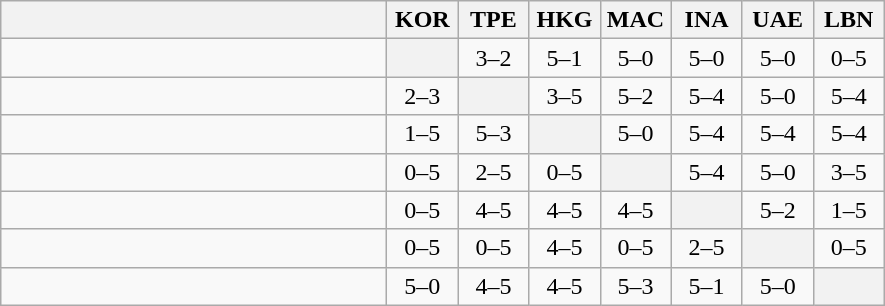<table class="wikitable" style="text-align:center">
<tr>
<th width="250"> </th>
<th width="40">KOR</th>
<th width="40">TPE</th>
<th width="40">HKG</th>
<th width="40">MAC</th>
<th width="40">INA</th>
<th width="40">UAE</th>
<th width="40">LBN</th>
</tr>
<tr>
<td align=left></td>
<th></th>
<td>3–2</td>
<td>5–1</td>
<td>5–0</td>
<td>5–0</td>
<td>5–0</td>
<td>0–5</td>
</tr>
<tr>
<td align=left></td>
<td>2–3</td>
<th></th>
<td>3–5</td>
<td>5–2</td>
<td>5–4</td>
<td>5–0</td>
<td>5–4</td>
</tr>
<tr>
<td align=left></td>
<td>1–5</td>
<td>5–3</td>
<th></th>
<td>5–0</td>
<td>5–4</td>
<td>5–4</td>
<td>5–4</td>
</tr>
<tr>
<td align=left></td>
<td>0–5</td>
<td>2–5</td>
<td>0–5</td>
<th></th>
<td>5–4</td>
<td>5–0</td>
<td>3–5</td>
</tr>
<tr>
<td align=left></td>
<td>0–5</td>
<td>4–5</td>
<td>4–5</td>
<td>4–5</td>
<th></th>
<td>5–2</td>
<td>1–5</td>
</tr>
<tr>
<td align=left></td>
<td>0–5</td>
<td>0–5</td>
<td>4–5</td>
<td>0–5</td>
<td>2–5</td>
<th></th>
<td>0–5</td>
</tr>
<tr>
<td align=left></td>
<td>5–0</td>
<td>4–5</td>
<td>4–5</td>
<td>5–3</td>
<td>5–1</td>
<td>5–0</td>
<th></th>
</tr>
</table>
